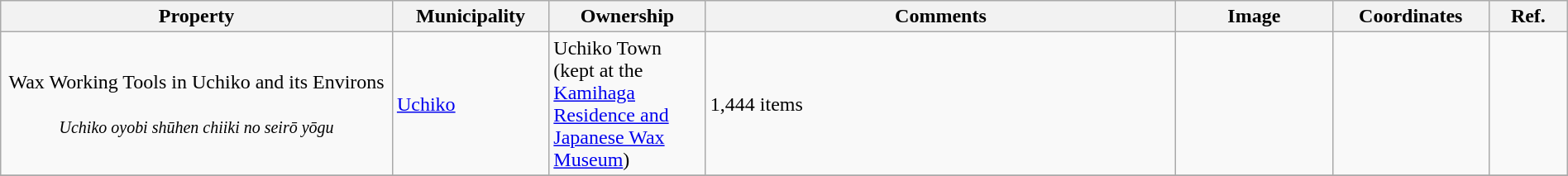<table class="wikitable sortable"  style="width:100%;">
<tr>
<th width="25%" align="left">Property</th>
<th width="10%" align="left">Municipality</th>
<th width="10%" align="left">Ownership</th>
<th width="30%" align="left" class="unsortable">Comments</th>
<th width="10%" align="left"  class="unsortable">Image</th>
<th width="10%" align="left" class="unsortable">Coordinates</th>
<th width="5%" align="left"  class="unsortable">Ref.</th>
</tr>
<tr>
<td align="center">Wax Working Tools in Uchiko and its Environs<br><br><small><em>Uchiko oyobi shūhen chiiki no seirō yōgu</em></small></td>
<td><a href='#'>Uchiko</a></td>
<td>Uchiko Town<br>(kept at the <a href='#'>Kamihaga Residence and Japanese Wax Museum</a>)</td>
<td>1,444 items</td>
<td></td>
<td></td>
<td></td>
</tr>
<tr>
</tr>
</table>
